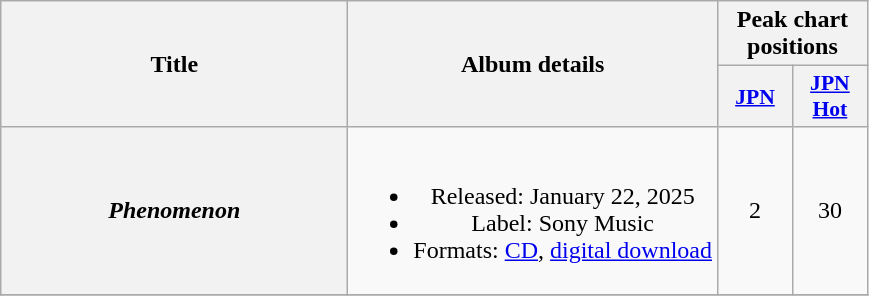<table class="wikitable plainrowheaders" style="text-align:center;">
<tr>
<th scope="col" rowspan="2" style="width:14em;">Title</th>
<th scope="col" rowspan="2">Album details</th>
<th scope="col" colspan="2">Peak chart positions</th>
</tr>
<tr>
<th scope="col" style="font-size:90%; width:3em"><a href='#'>JPN</a><br></th>
<th scope="col" style="font-size:90%; width:3em"><a href='#'>JPN<br>Hot</a><br></th>
</tr>
<tr>
<th scope="row"><em>Phenomenon </em></th>
<td><br><ul><li>Released: January 22, 2025</li><li>Label: Sony Music</li><li>Formats: <a href='#'>CD</a>, <a href='#'>digital download</a></li></ul></td>
<td>2</td>
<td>30</td>
</tr>
<tr>
</tr>
</table>
